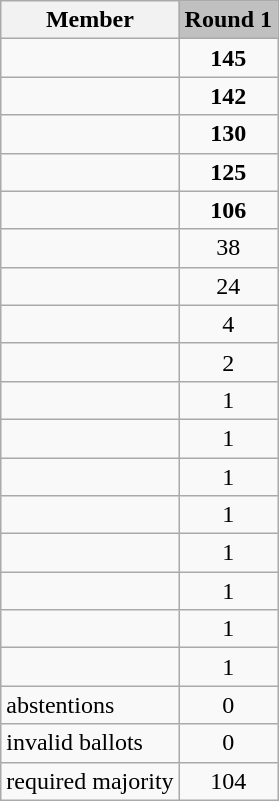<table class="wikitable collapsible">
<tr>
<th>Member</th>
<td style="background:silver;"><strong>Round 1</strong></td>
</tr>
<tr>
<td></td>
<td style="text-align:center;"><strong>145</strong></td>
</tr>
<tr>
<td></td>
<td style="text-align:center;"><strong>142</strong></td>
</tr>
<tr>
<td></td>
<td style="text-align:center;"><strong>130</strong></td>
</tr>
<tr>
<td></td>
<td style="text-align:center;"><strong>125</strong></td>
</tr>
<tr>
<td></td>
<td style="text-align:center;"><strong>106</strong></td>
</tr>
<tr>
<td></td>
<td style="text-align:center;">38</td>
</tr>
<tr>
<td></td>
<td style="text-align:center;">24</td>
</tr>
<tr>
<td></td>
<td style="text-align:center;">4</td>
</tr>
<tr>
<td></td>
<td style="text-align:center;">2</td>
</tr>
<tr>
<td></td>
<td style="text-align:center;">1</td>
</tr>
<tr>
<td></td>
<td style="text-align:center;">1</td>
</tr>
<tr>
<td></td>
<td style="text-align:center;">1</td>
</tr>
<tr>
<td></td>
<td style="text-align:center;">1</td>
</tr>
<tr>
<td></td>
<td style="text-align:center;">1</td>
</tr>
<tr>
<td></td>
<td style="text-align:center;">1</td>
</tr>
<tr>
<td></td>
<td style="text-align:center;">1</td>
</tr>
<tr>
<td></td>
<td style="text-align:center;">1</td>
</tr>
<tr>
<td>abstentions</td>
<td style="text-align:center;">0</td>
</tr>
<tr>
<td>invalid ballots</td>
<td style="text-align:center;">0</td>
</tr>
<tr>
<td>required majority</td>
<td style="text-align:center;">104</td>
</tr>
</table>
